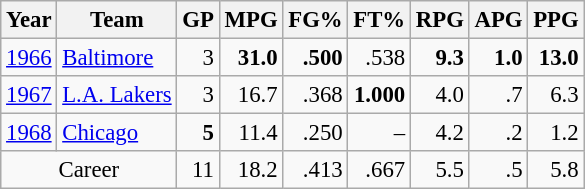<table class="wikitable sortable" style="font-size:95%; text-align:right;">
<tr>
<th>Year</th>
<th>Team</th>
<th>GP</th>
<th>MPG</th>
<th>FG%</th>
<th>FT%</th>
<th>RPG</th>
<th>APG</th>
<th>PPG</th>
</tr>
<tr>
<td style="text-align:left;"><a href='#'>1966</a></td>
<td style="text-align:left;"><a href='#'>Baltimore</a></td>
<td>3</td>
<td><strong>31.0</strong></td>
<td><strong>.500</strong></td>
<td>.538</td>
<td><strong>9.3</strong></td>
<td><strong>1.0</strong></td>
<td><strong>13.0</strong></td>
</tr>
<tr>
<td style="text-align:left;"><a href='#'>1967</a></td>
<td style="text-align:left;"><a href='#'>L.A. Lakers</a></td>
<td>3</td>
<td>16.7</td>
<td>.368</td>
<td><strong>1.000</strong></td>
<td>4.0</td>
<td>.7</td>
<td>6.3</td>
</tr>
<tr>
<td style="text-align:left;"><a href='#'>1968</a></td>
<td style="text-align:left;"><a href='#'>Chicago</a></td>
<td><strong>5</strong></td>
<td>11.4</td>
<td>.250</td>
<td>–</td>
<td>4.2</td>
<td>.2</td>
<td>1.2</td>
</tr>
<tr class="sortbottom">
<td style="text-align:center;" colspan="2">Career</td>
<td>11</td>
<td>18.2</td>
<td>.413</td>
<td>.667</td>
<td>5.5</td>
<td>.5</td>
<td>5.8</td>
</tr>
</table>
